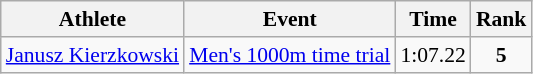<table class=wikitable style="font-size:90%">
<tr>
<th>Athlete</th>
<th>Event</th>
<th>Time</th>
<th>Rank</th>
</tr>
<tr align=center>
<td align=left><a href='#'>Janusz Kierzkowski</a></td>
<td align=left><a href='#'>Men's 1000m time trial</a></td>
<td>1:07.22</td>
<td><strong>5</strong></td>
</tr>
</table>
